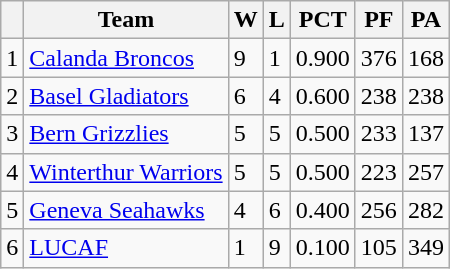<table class="wikitable">
<tr>
<th></th>
<th>Team</th>
<th>W</th>
<th>L</th>
<th>PCT</th>
<th>PF</th>
<th>PA</th>
</tr>
<tr>
<td>1</td>
<td><a href='#'>Calanda Broncos</a></td>
<td>9</td>
<td>1</td>
<td>0.900</td>
<td>376</td>
<td>168</td>
</tr>
<tr>
<td>2</td>
<td><a href='#'>Basel Gladiators</a></td>
<td>6</td>
<td>4</td>
<td>0.600</td>
<td>238</td>
<td>238</td>
</tr>
<tr>
<td>3</td>
<td><a href='#'>Bern Grizzlies</a></td>
<td>5</td>
<td>5</td>
<td>0.500</td>
<td>233</td>
<td>137</td>
</tr>
<tr>
<td>4</td>
<td><a href='#'>Winterthur Warriors</a></td>
<td>5</td>
<td>5</td>
<td>0.500</td>
<td>223</td>
<td>257</td>
</tr>
<tr>
<td>5</td>
<td><a href='#'>Geneva Seahawks</a></td>
<td>4</td>
<td>6</td>
<td>0.400</td>
<td>256</td>
<td>282</td>
</tr>
<tr>
<td>6</td>
<td><a href='#'>LUCAF</a></td>
<td>1</td>
<td>9</td>
<td>0.100</td>
<td>105</td>
<td>349</td>
</tr>
</table>
